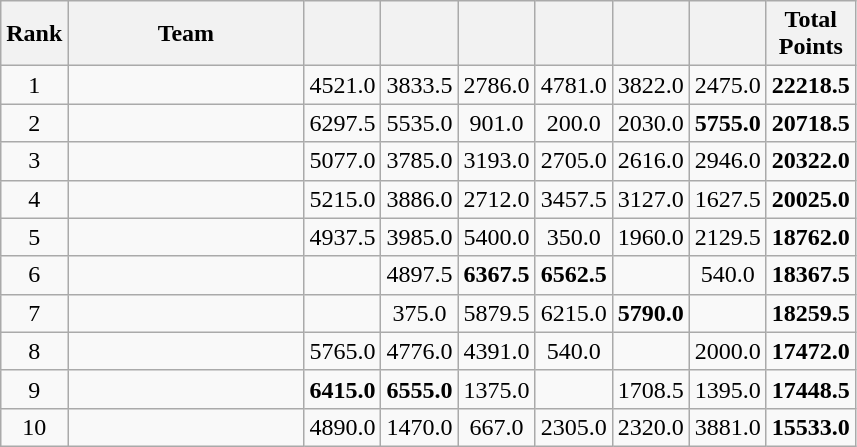<table class="wikitable sortable" style="text-align:center">
<tr>
<th width=20>Rank</th>
<th width=150>Team</th>
<th width=40></th>
<th width=40></th>
<th width=40></th>
<th width=40></th>
<th width=40></th>
<th width=40></th>
<th width=40>Total<br>Points</th>
</tr>
<tr>
<td>1</td>
<td align=left></td>
<td>4521.0</td>
<td>3833.5</td>
<td>2786.0</td>
<td>4781.0</td>
<td>3822.0</td>
<td>2475.0</td>
<td><strong>22218.5</strong></td>
</tr>
<tr>
<td>2</td>
<td align=left></td>
<td>6297.5</td>
<td>5535.0</td>
<td>901.0</td>
<td>200.0</td>
<td>2030.0</td>
<td><strong>5755.0</strong></td>
<td><strong>20718.5</strong></td>
</tr>
<tr>
<td>3</td>
<td align=left></td>
<td>5077.0</td>
<td>3785.0</td>
<td>3193.0</td>
<td>2705.0</td>
<td>2616.0</td>
<td>2946.0</td>
<td><strong>20322.0</strong></td>
</tr>
<tr>
<td>4</td>
<td align=left></td>
<td>5215.0</td>
<td>3886.0</td>
<td>2712.0</td>
<td>3457.5</td>
<td>3127.0</td>
<td>1627.5</td>
<td><strong>20025.0</strong></td>
</tr>
<tr>
<td>5</td>
<td align=left></td>
<td>4937.5</td>
<td>3985.0</td>
<td>5400.0</td>
<td>350.0</td>
<td>1960.0</td>
<td>2129.5</td>
<td><strong>18762.0</strong></td>
</tr>
<tr>
<td>6</td>
<td align=left></td>
<td></td>
<td>4897.5</td>
<td><strong>6367.5</strong></td>
<td><strong>6562.5</strong></td>
<td></td>
<td>540.0</td>
<td><strong>18367.5</strong></td>
</tr>
<tr>
<td>7</td>
<td align=left></td>
<td></td>
<td>375.0</td>
<td>5879.5</td>
<td>6215.0</td>
<td><strong>5790.0</strong></td>
<td></td>
<td><strong>18259.5</strong></td>
</tr>
<tr>
<td>8</td>
<td align=left></td>
<td>5765.0</td>
<td>4776.0</td>
<td>4391.0</td>
<td>540.0</td>
<td></td>
<td>2000.0</td>
<td><strong>17472.0</strong></td>
</tr>
<tr>
<td>9</td>
<td align=left></td>
<td><strong>6415.0</strong></td>
<td><strong>6555.0</strong></td>
<td>1375.0</td>
<td></td>
<td>1708.5</td>
<td>1395.0</td>
<td><strong>17448.5</strong></td>
</tr>
<tr>
<td>10</td>
<td align=left></td>
<td>4890.0</td>
<td>1470.0</td>
<td>667.0</td>
<td>2305.0</td>
<td>2320.0</td>
<td>3881.0</td>
<td><strong>15533.0</strong></td>
</tr>
</table>
